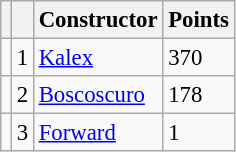<table class="wikitable" style="font-size: 95%;">
<tr>
<th></th>
<th></th>
<th>Constructor</th>
<th>Points</th>
</tr>
<tr>
<td></td>
<td align=center>1</td>
<td> <a href='#'>Kalex</a></td>
<td align=left>370</td>
</tr>
<tr>
<td></td>
<td align=center>2</td>
<td> <a href='#'>Boscoscuro</a></td>
<td align=left>178</td>
</tr>
<tr>
<td></td>
<td align=center>3</td>
<td> <a href='#'>Forward</a></td>
<td align=left>1</td>
</tr>
</table>
